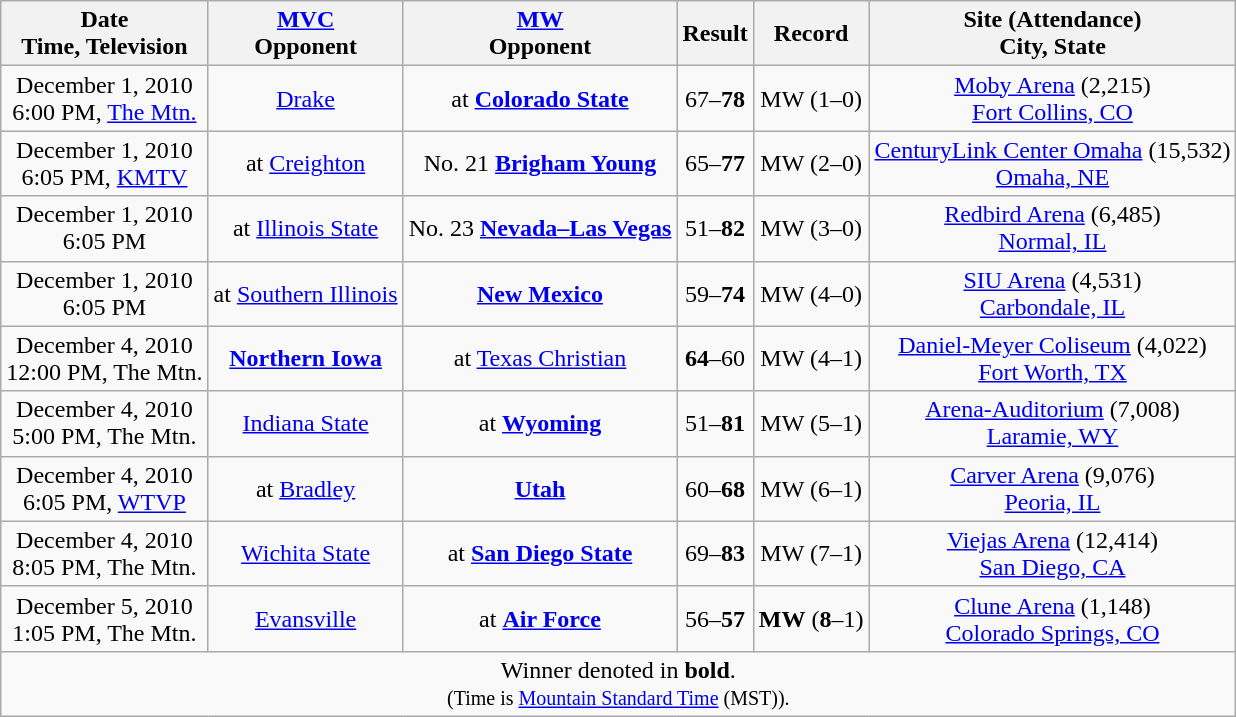<table class="wikitable sortable" style="text-align:center;" border="1">
<tr>
<th>Date<br>Time, Television</th>
<th><strong><a href='#'>MVC</a></strong><br>Opponent</th>
<th><strong><a href='#'>MW</a></strong><br>Opponent</th>
<th>Result</th>
<th>Record</th>
<th>Site (Attendance)<br>City, State</th>
</tr>
<tr>
<td>December 1, 2010<br>6:00 PM, <a href='#'>The Mtn.</a></td>
<td><a href='#'>Drake</a></td>
<td>at <strong><a href='#'>Colorado State</a></strong></td>
<td>67–<strong>78</strong></td>
<td>MW (1–0)</td>
<td><a href='#'>Moby Arena</a> (2,215)<br><a href='#'>Fort Collins, CO</a></td>
</tr>
<tr>
<td>December 1, 2010<br>6:05 PM, <a href='#'>KMTV</a></td>
<td>at <a href='#'>Creighton</a></td>
<td>No. 21 <strong><a href='#'>Brigham Young</a></strong></td>
<td>65–<strong>77</strong></td>
<td>MW (2–0)</td>
<td><a href='#'>CenturyLink Center Omaha</a> (15,532)<br><a href='#'>Omaha, NE</a></td>
</tr>
<tr>
<td>December 1, 2010<br>6:05 PM</td>
<td>at <a href='#'>Illinois State</a></td>
<td>No. 23 <strong><a href='#'>Nevada–Las Vegas</a></strong></td>
<td>51–<strong>82</strong></td>
<td>MW (3–0)</td>
<td><a href='#'>Redbird Arena</a> (6,485)<br><a href='#'>Normal, IL</a></td>
</tr>
<tr>
<td>December 1, 2010<br>6:05 PM</td>
<td>at <a href='#'>Southern Illinois</a></td>
<td><strong><a href='#'>New Mexico</a></strong></td>
<td>59–<strong>74</strong></td>
<td>MW (4–0)</td>
<td><a href='#'>SIU Arena</a> (4,531)<br><a href='#'>Carbondale, IL</a></td>
</tr>
<tr>
<td>December 4, 2010<br>12:00 PM, The Mtn.</td>
<td><strong><a href='#'>Northern Iowa</a></strong></td>
<td>at <a href='#'>Texas Christian</a></td>
<td><strong>64</strong>–60</td>
<td>MW (4–1)</td>
<td><a href='#'>Daniel-Meyer Coliseum</a> (4,022)<br><a href='#'>Fort Worth, TX</a></td>
</tr>
<tr>
<td>December 4, 2010<br>5:00 PM, The Mtn.</td>
<td><a href='#'>Indiana State</a></td>
<td>at <strong><a href='#'>Wyoming</a></strong></td>
<td>51–<strong>81</strong></td>
<td>MW (5–1)</td>
<td><a href='#'>Arena-Auditorium</a> (7,008)<br><a href='#'>Laramie, WY</a></td>
</tr>
<tr>
<td>December 4, 2010<br>6:05 PM, <a href='#'>WTVP</a></td>
<td>at <a href='#'>Bradley</a></td>
<td><strong><a href='#'>Utah</a></strong></td>
<td>60–<strong>68</strong></td>
<td>MW (6–1)</td>
<td><a href='#'>Carver Arena</a> (9,076)<br><a href='#'>Peoria, IL</a></td>
</tr>
<tr>
<td>December 4, 2010<br>8:05 PM, The Mtn.</td>
<td><a href='#'>Wichita State</a></td>
<td>at <strong><a href='#'>San Diego State</a></strong></td>
<td>69–<strong>83</strong></td>
<td>MW (7–1)</td>
<td><a href='#'>Viejas Arena</a> (12,414)<br><a href='#'>San Diego, CA</a></td>
</tr>
<tr>
<td>December 5, 2010<br>1:05 PM, The Mtn.</td>
<td><a href='#'>Evansville</a></td>
<td>at <strong><a href='#'>Air Force</a></strong></td>
<td>56–<strong>57</strong></td>
<td><strong>MW</strong> (<strong>8</strong>–1)</td>
<td><a href='#'>Clune Arena</a> (1,148)<br><a href='#'>Colorado Springs, CO</a></td>
</tr>
<tr>
<td colspan=6>Winner denoted in <strong>bold</strong>.<br><small>(Time is <a href='#'>Mountain Standard Time</a> (MST)).</small></td>
</tr>
</table>
